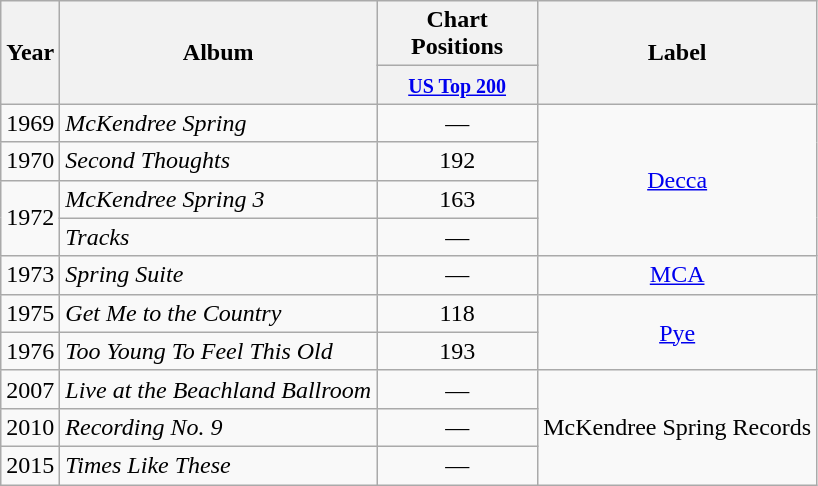<table class="wikitable">
<tr>
<th rowspan="2">Year</th>
<th rowspan="2">Album</th>
<th colspan="1">Chart Positions</th>
<th rowspan="2">Label</th>
</tr>
<tr>
<th width="100"><small><a href='#'>US Top 200</a></small></th>
</tr>
<tr>
<td>1969</td>
<td><em>McKendree Spring</em></td>
<td align="center">—</td>
<td align="center" rowspan="4"><a href='#'>Decca</a></td>
</tr>
<tr>
<td>1970</td>
<td><em>Second Thoughts</em></td>
<td align="center">192</td>
</tr>
<tr>
<td rowspan="2">1972</td>
<td><em>McKendree Spring 3</em></td>
<td align="center">163</td>
</tr>
<tr>
<td><em>Tracks</em></td>
<td align="center">—</td>
</tr>
<tr>
<td>1973</td>
<td><em>Spring Suite</em></td>
<td align="center">—</td>
<td align="center"><a href='#'>MCA</a></td>
</tr>
<tr>
<td>1975</td>
<td><em>Get Me to the Country</em></td>
<td align="center">118</td>
<td align="center" rowspan="2"><a href='#'>Pye</a></td>
</tr>
<tr>
<td>1976</td>
<td><em>Too Young To Feel This Old</em></td>
<td align="center">193</td>
</tr>
<tr>
<td>2007</td>
<td><em>Live at the Beachland Ballroom</em></td>
<td align="center">—</td>
<td align="center" rowspan="3">McKendree Spring Records</td>
</tr>
<tr>
<td>2010</td>
<td><em>Recording No. 9</em></td>
<td align="center">—</td>
</tr>
<tr>
<td>2015</td>
<td><em>Times Like These</em></td>
<td align="center">—</td>
</tr>
</table>
